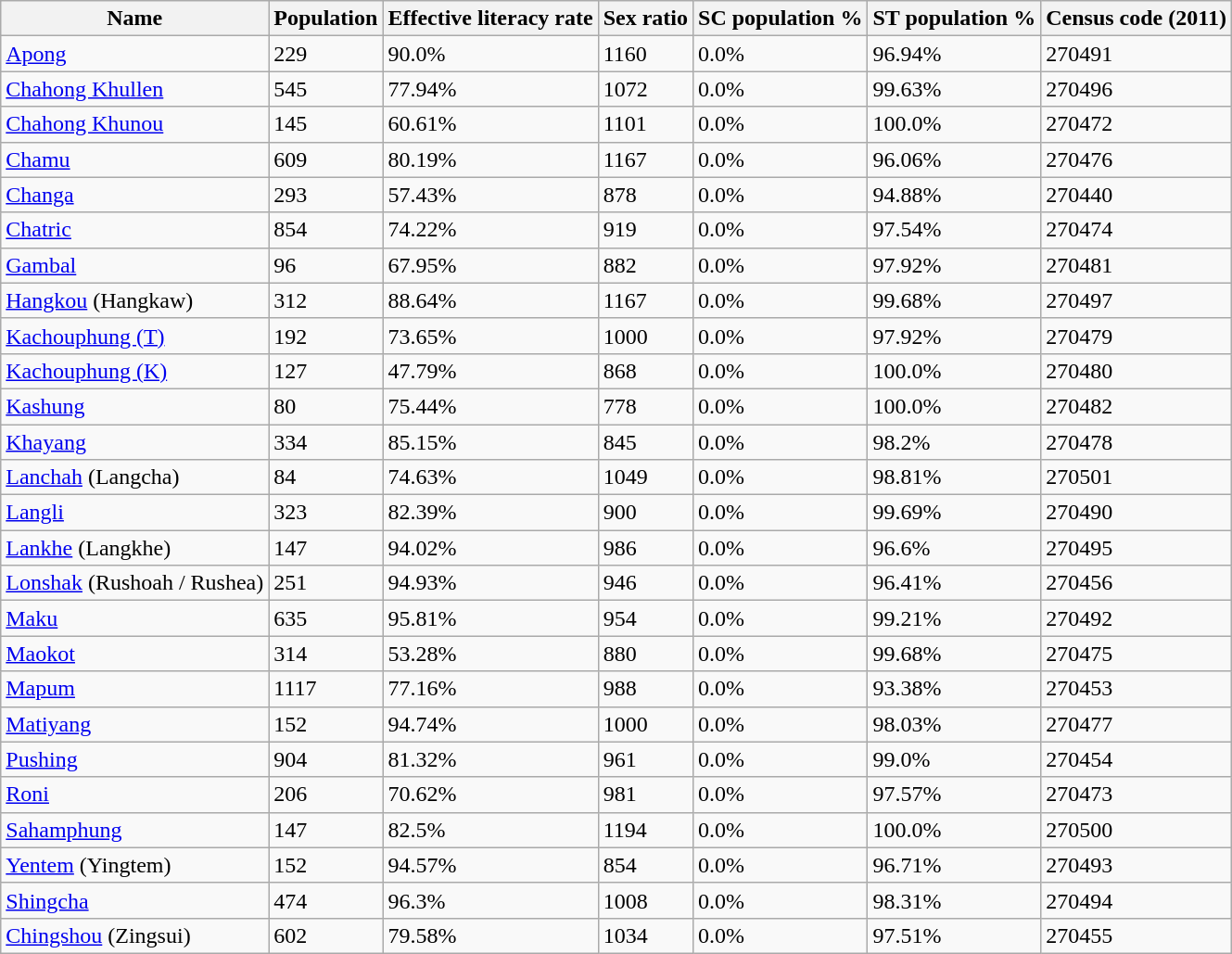<table class="wikitable sortable">
<tr>
<th>Name</th>
<th>Population</th>
<th>Effective literacy rate</th>
<th>Sex ratio</th>
<th>SC population %</th>
<th>ST population %</th>
<th>Census code (2011)</th>
</tr>
<tr>
<td><a href='#'>Apong</a></td>
<td>229</td>
<td>90.0%</td>
<td>1160</td>
<td>0.0%</td>
<td>96.94%</td>
<td>270491</td>
</tr>
<tr>
<td><a href='#'>Chahong Khullen</a></td>
<td>545</td>
<td>77.94%</td>
<td>1072</td>
<td>0.0%</td>
<td>99.63%</td>
<td>270496</td>
</tr>
<tr>
<td><a href='#'>Chahong Khunou</a></td>
<td>145</td>
<td>60.61%</td>
<td>1101</td>
<td>0.0%</td>
<td>100.0%</td>
<td>270472</td>
</tr>
<tr>
<td><a href='#'>Chamu</a></td>
<td>609</td>
<td>80.19%</td>
<td>1167</td>
<td>0.0%</td>
<td>96.06%</td>
<td>270476</td>
</tr>
<tr>
<td><a href='#'>Changa</a></td>
<td>293</td>
<td>57.43%</td>
<td>878</td>
<td>0.0%</td>
<td>94.88%</td>
<td>270440</td>
</tr>
<tr>
<td><a href='#'>Chatric</a></td>
<td>854</td>
<td>74.22%</td>
<td>919</td>
<td>0.0%</td>
<td>97.54%</td>
<td>270474</td>
</tr>
<tr>
<td><a href='#'>Gambal</a></td>
<td>96</td>
<td>67.95%</td>
<td>882</td>
<td>0.0%</td>
<td>97.92%</td>
<td>270481</td>
</tr>
<tr>
<td><a href='#'>Hangkou</a> (Hangkaw)</td>
<td>312</td>
<td>88.64%</td>
<td>1167</td>
<td>0.0%</td>
<td>99.68%</td>
<td>270497</td>
</tr>
<tr>
<td><a href='#'>Kachouphung (T)</a></td>
<td>192</td>
<td>73.65%</td>
<td>1000</td>
<td>0.0%</td>
<td>97.92%</td>
<td>270479</td>
</tr>
<tr>
<td><a href='#'>Kachouphung (K)</a></td>
<td>127</td>
<td>47.79%</td>
<td>868</td>
<td>0.0%</td>
<td>100.0%</td>
<td>270480</td>
</tr>
<tr>
<td><a href='#'>Kashung</a></td>
<td>80</td>
<td>75.44%</td>
<td>778</td>
<td>0.0%</td>
<td>100.0%</td>
<td>270482</td>
</tr>
<tr>
<td><a href='#'>Khayang</a></td>
<td>334</td>
<td>85.15%</td>
<td>845</td>
<td>0.0%</td>
<td>98.2%</td>
<td>270478</td>
</tr>
<tr>
<td><a href='#'>Lanchah</a> (Langcha)</td>
<td>84</td>
<td>74.63%</td>
<td>1049</td>
<td>0.0%</td>
<td>98.81%</td>
<td>270501</td>
</tr>
<tr>
<td><a href='#'>Langli</a></td>
<td>323</td>
<td>82.39%</td>
<td>900</td>
<td>0.0%</td>
<td>99.69%</td>
<td>270490</td>
</tr>
<tr>
<td><a href='#'>Lankhe</a> (Langkhe)</td>
<td>147</td>
<td>94.02%</td>
<td>986</td>
<td>0.0%</td>
<td>96.6%</td>
<td>270495</td>
</tr>
<tr>
<td><a href='#'>Lonshak</a> (Rushoah / Rushea)</td>
<td>251</td>
<td>94.93%</td>
<td>946</td>
<td>0.0%</td>
<td>96.41%</td>
<td>270456</td>
</tr>
<tr>
<td><a href='#'>Maku</a></td>
<td>635</td>
<td>95.81%</td>
<td>954</td>
<td>0.0%</td>
<td>99.21%</td>
<td>270492</td>
</tr>
<tr>
<td><a href='#'>Maokot</a></td>
<td>314</td>
<td>53.28%</td>
<td>880</td>
<td>0.0%</td>
<td>99.68%</td>
<td>270475</td>
</tr>
<tr>
<td><a href='#'>Mapum</a></td>
<td>1117</td>
<td>77.16%</td>
<td>988</td>
<td>0.0%</td>
<td>93.38%</td>
<td>270453</td>
</tr>
<tr>
<td><a href='#'>Matiyang</a></td>
<td>152</td>
<td>94.74%</td>
<td>1000</td>
<td>0.0%</td>
<td>98.03%</td>
<td>270477</td>
</tr>
<tr>
<td><a href='#'>Pushing</a></td>
<td>904</td>
<td>81.32%</td>
<td>961</td>
<td>0.0%</td>
<td>99.0%</td>
<td>270454</td>
</tr>
<tr>
<td><a href='#'>Roni</a></td>
<td>206</td>
<td>70.62%</td>
<td>981</td>
<td>0.0%</td>
<td>97.57%</td>
<td>270473</td>
</tr>
<tr>
<td><a href='#'>Sahamphung</a></td>
<td>147</td>
<td>82.5%</td>
<td>1194</td>
<td>0.0%</td>
<td>100.0%</td>
<td>270500</td>
</tr>
<tr>
<td><a href='#'>Yentem</a> (Yingtem)</td>
<td>152</td>
<td>94.57%</td>
<td>854</td>
<td>0.0%</td>
<td>96.71%</td>
<td>270493</td>
</tr>
<tr>
<td><a href='#'>Shingcha</a></td>
<td>474</td>
<td>96.3%</td>
<td>1008</td>
<td>0.0%</td>
<td>98.31%</td>
<td>270494</td>
</tr>
<tr>
<td><a href='#'>Chingshou</a> (Zingsui)</td>
<td>602</td>
<td>79.58%</td>
<td>1034</td>
<td>0.0%</td>
<td>97.51%</td>
<td>270455</td>
</tr>
</table>
